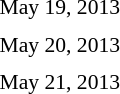<table style="font-size:90%">
<tr>
<td colspan=3>May 19, 2013</td>
</tr>
<tr>
<td width=150 align=right><strong></strong></td>
<td></td>
<td width=150></td>
</tr>
<tr>
<td colspan=3>May 20, 2013</td>
</tr>
<tr>
<td align=right><strong></strong></td>
<td></td>
<td></td>
</tr>
<tr>
<td colspan=3>May 21, 2013</td>
</tr>
<tr>
<td align=right></td>
<td></td>
<td><strong></strong></td>
</tr>
</table>
